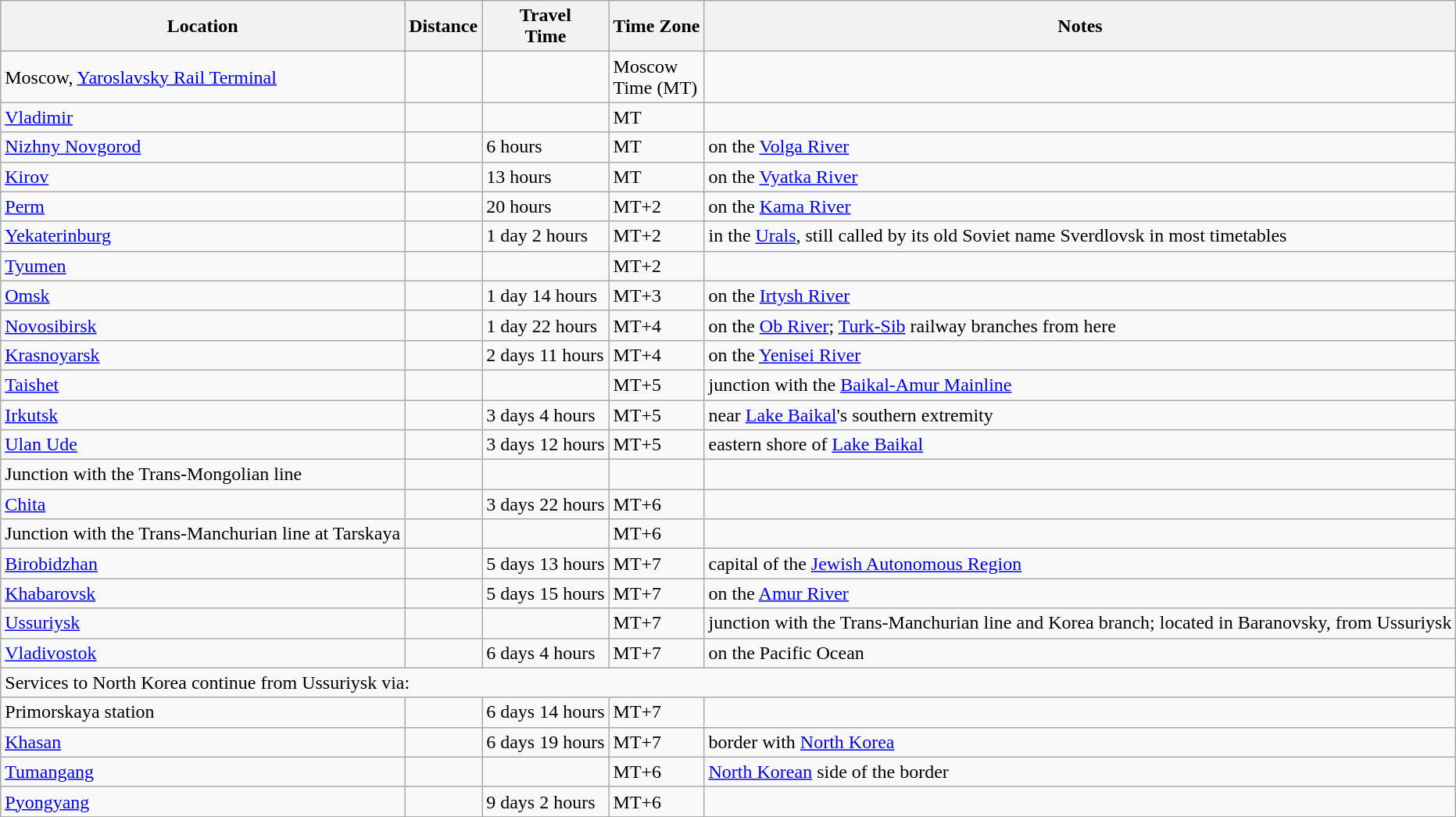<table class="wikitable">
<tr>
<th>Location</th>
<th>Distance</th>
<th>Travel<br>Time</th>
<th>Time Zone</th>
<th>Notes</th>
</tr>
<tr>
<td>Moscow, <a href='#'>Yaroslavsky Rail Terminal</a></td>
<td></td>
<td></td>
<td>Moscow<br>Time (MT)</td>
<td></td>
</tr>
<tr>
<td><a href='#'>Vladimir</a></td>
<td></td>
<td></td>
<td>MT</td>
<td></td>
</tr>
<tr>
<td><a href='#'>Nizhny Novgorod</a></td>
<td></td>
<td>6 hours</td>
<td>MT</td>
<td>on the <a href='#'>Volga River</a></td>
</tr>
<tr>
<td><a href='#'>Kirov</a></td>
<td></td>
<td>13 hours</td>
<td>MT</td>
<td>on the <a href='#'>Vyatka River</a></td>
</tr>
<tr>
<td><a href='#'>Perm</a></td>
<td></td>
<td>20 hours</td>
<td>MT+2</td>
<td>on the <a href='#'>Kama River</a></td>
</tr>
<tr>
<td><a href='#'>Yekaterinburg</a></td>
<td></td>
<td>1 day 2 hours</td>
<td>MT+2</td>
<td>in the <a href='#'>Urals</a>, still called by its old Soviet name Sverdlovsk in most timetables</td>
</tr>
<tr>
<td><a href='#'>Tyumen</a></td>
<td></td>
<td></td>
<td>MT+2</td>
<td></td>
</tr>
<tr>
<td><a href='#'>Omsk</a></td>
<td></td>
<td>1 day 14 hours</td>
<td>MT+3</td>
<td>on the <a href='#'>Irtysh River</a></td>
</tr>
<tr>
<td><a href='#'>Novosibirsk</a></td>
<td></td>
<td>1 day 22 hours</td>
<td>MT+4</td>
<td>on the <a href='#'>Ob River</a>; <a href='#'>Turk-Sib</a> railway branches from here</td>
</tr>
<tr>
<td><a href='#'>Krasnoyarsk</a></td>
<td></td>
<td>2 days 11 hours</td>
<td>MT+4</td>
<td>on the <a href='#'>Yenisei River</a></td>
</tr>
<tr>
<td><a href='#'>Taishet</a></td>
<td></td>
<td></td>
<td>MT+5</td>
<td>junction with the <a href='#'>Baikal-Amur Mainline</a></td>
</tr>
<tr>
<td><a href='#'>Irkutsk</a></td>
<td></td>
<td>3 days 4 hours</td>
<td>MT+5</td>
<td>near <a href='#'>Lake Baikal</a>'s southern extremity</td>
</tr>
<tr>
<td><a href='#'>Ulan Ude</a></td>
<td></td>
<td>3 days 12 hours</td>
<td>MT+5</td>
<td>eastern shore of <a href='#'>Lake Baikal</a></td>
</tr>
<tr>
<td>Junction with the Trans-Mongolian line</td>
<td></td>
<td></td>
<td></td>
<td></td>
</tr>
<tr>
<td><a href='#'>Chita</a></td>
<td></td>
<td>3 days 22 hours</td>
<td>MT+6</td>
<td></td>
</tr>
<tr>
<td>Junction with the Trans-Manchurian line at Tarskaya</td>
<td></td>
<td></td>
<td>MT+6</td>
<td></td>
</tr>
<tr>
<td><a href='#'>Birobidzhan</a></td>
<td></td>
<td>5 days 13 hours</td>
<td>MT+7</td>
<td>capital of the <a href='#'>Jewish Autonomous Region</a></td>
</tr>
<tr>
<td><a href='#'>Khabarovsk</a></td>
<td></td>
<td>5 days 15 hours</td>
<td>MT+7</td>
<td>on the <a href='#'>Amur River</a></td>
</tr>
<tr>
<td><a href='#'>Ussuriysk</a></td>
<td></td>
<td></td>
<td>MT+7</td>
<td>junction with the Trans-Manchurian line and Korea branch; located in Baranovsky,  from Ussuriysk</td>
</tr>
<tr>
<td><a href='#'>Vladivostok</a></td>
<td></td>
<td>6 days 4 hours</td>
<td>MT+7</td>
<td>on the Pacific Ocean</td>
</tr>
<tr>
<td colspan=5>Services to North Korea continue from Ussuriysk via:</td>
</tr>
<tr>
<td>Primorskaya station</td>
<td></td>
<td>6 days 14 hours</td>
<td>MT+7</td>
<td></td>
</tr>
<tr>
<td><a href='#'>Khasan</a></td>
<td></td>
<td>6 days 19 hours</td>
<td>MT+7</td>
<td>border with <a href='#'>North Korea</a></td>
</tr>
<tr>
<td><a href='#'>Tumangang</a></td>
<td></td>
<td></td>
<td>MT+6</td>
<td><a href='#'>North Korean</a> side of the border</td>
</tr>
<tr>
<td><a href='#'>Pyongyang</a></td>
<td></td>
<td>9 days 2 hours</td>
<td>MT+6</td>
<td></td>
</tr>
</table>
